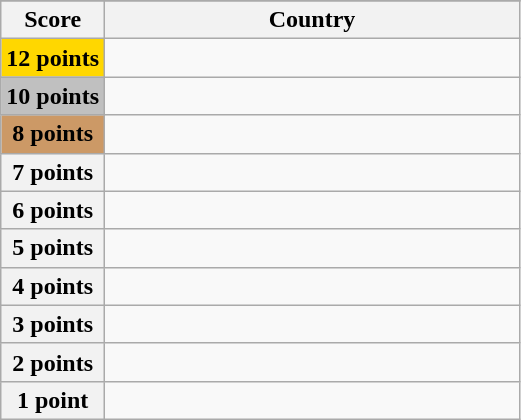<table class="wikitable">
<tr>
</tr>
<tr>
<th scope="col" width="20%">Score</th>
<th scope="col">Country</th>
</tr>
<tr>
<th scope="row" style="background:gold">12 points</th>
<td></td>
</tr>
<tr>
<th scope="row" style="background:silver">10 points</th>
<td></td>
</tr>
<tr>
<th scope="row" style="background:#CC9966">8 points</th>
<td></td>
</tr>
<tr>
<th scope="row">7 points</th>
<td></td>
</tr>
<tr>
<th scope="row">6 points</th>
<td></td>
</tr>
<tr>
<th scope="row">5 points</th>
<td></td>
</tr>
<tr>
<th scope="row">4 points</th>
<td></td>
</tr>
<tr>
<th scope="row">3 points</th>
<td></td>
</tr>
<tr>
<th scope="row">2 points</th>
<td></td>
</tr>
<tr>
<th scope="row">1 point</th>
<td></td>
</tr>
</table>
